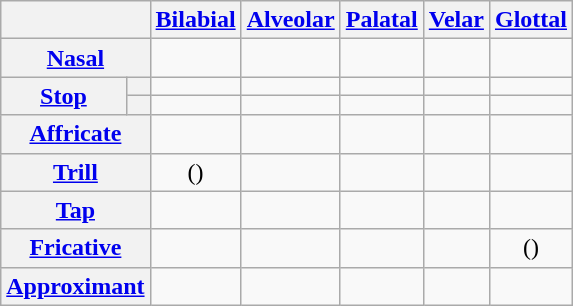<table class="wikitable" style="text-align:center;">
<tr>
<th colspan="2"></th>
<th><a href='#'>Bilabial</a></th>
<th><a href='#'>Alveolar</a></th>
<th><a href='#'>Palatal</a></th>
<th><a href='#'>Velar</a></th>
<th><a href='#'>Glottal</a></th>
</tr>
<tr>
<th colspan="2"><a href='#'>Nasal</a></th>
<td></td>
<td></td>
<td></td>
<td></td>
<td></td>
</tr>
<tr>
<th rowspan="2"><a href='#'>Stop</a></th>
<th></th>
<td></td>
<td></td>
<td></td>
<td></td>
<td></td>
</tr>
<tr>
<th></th>
<td></td>
<td></td>
<td></td>
<td></td>
<td></td>
</tr>
<tr>
<th colspan="2"><a href='#'>Affricate</a></th>
<td></td>
<td></td>
<td></td>
<td></td>
<td></td>
</tr>
<tr>
<th colspan="2"><a href='#'>Trill</a></th>
<td>()</td>
<td></td>
<td></td>
<td></td>
<td></td>
</tr>
<tr>
<th colspan="2"><a href='#'>Tap</a></th>
<td></td>
<td></td>
<td></td>
<td></td>
<td></td>
</tr>
<tr>
<th colspan="2"><a href='#'>Fricative</a></th>
<td></td>
<td></td>
<td></td>
<td></td>
<td>()</td>
</tr>
<tr>
<th colspan="2"><a href='#'>Approximant</a></th>
<td></td>
<td></td>
<td></td>
<td></td>
<td></td>
</tr>
</table>
